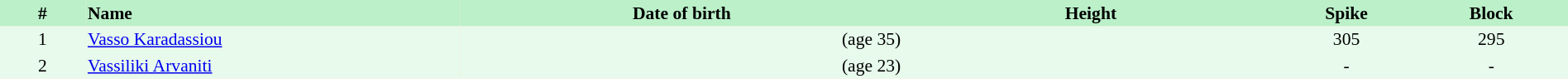<table border=0 cellpadding=2 cellspacing=0  |- bgcolor=#FFECCE style="text-align:center; font-size:90%;" width=100%>
<tr bgcolor=#BBF0C9>
<th width=5%>#</th>
<th width=22% align=left>Name</th>
<th width=26%>Date of birth</th>
<th width=22%>Height</th>
<th width=8%>Spike</th>
<th width=9%>Block</th>
</tr>
<tr bgcolor=#E7FAEC>
<td>1</td>
<td align=left><a href='#'>Vasso Karadassiou</a></td>
<td align=right> (age 35)</td>
<td></td>
<td>305</td>
<td>295</td>
</tr>
<tr bgcolor=#E7FAEC>
<td>2</td>
<td align=left><a href='#'>Vassiliki Arvaniti</a></td>
<td align=right> (age 23)</td>
<td></td>
<td>-</td>
<td>-</td>
</tr>
</table>
